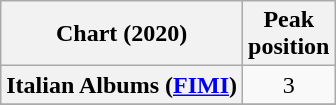<table class="wikitable sortable plainrowheaders" style="text-align:center">
<tr>
<th scope="col">Chart (2020)</th>
<th scope="col">Peak<br>position</th>
</tr>
<tr>
<th scope="row">Italian Albums (<a href='#'>FIMI</a>)</th>
<td>3</td>
</tr>
<tr>
</tr>
</table>
